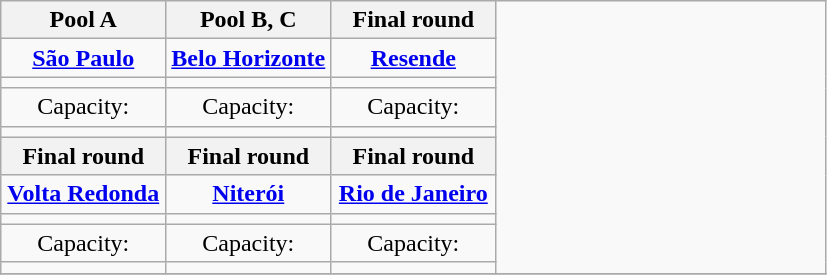<table class=wikitable style=text-align:center>
<tr>
<th width=20%>Pool A</th>
<th width=20%>Pool B, C</th>
<th width=20%>Final round</th>
<td rowspan=10></td>
</tr>
<tr>
<td><strong><a href='#'>São Paulo</a></strong></td>
<td><strong><a href='#'>Belo Horizonte</a></strong></td>
<td><strong><a href='#'>Resende</a></strong></td>
</tr>
<tr>
<td></td>
<td></td>
<td></td>
</tr>
<tr>
<td>Capacity:</td>
<td>Capacity:</td>
<td>Capacity:</td>
</tr>
<tr>
<td></td>
<td></td>
<td></td>
</tr>
<tr>
<th>Final round</th>
<th>Final round</th>
<th>Final round</th>
</tr>
<tr>
<td><strong><a href='#'>Volta Redonda</a></strong></td>
<td><strong><a href='#'>Niterói</a></strong></td>
<td><strong><a href='#'>Rio de Janeiro</a></strong></td>
</tr>
<tr>
<td></td>
<td></td>
<td></td>
</tr>
<tr>
<td>Capacity:</td>
<td>Capacity:</td>
<td>Capacity:</td>
</tr>
<tr>
<td></td>
<td></td>
<td></td>
</tr>
<tr>
</tr>
</table>
